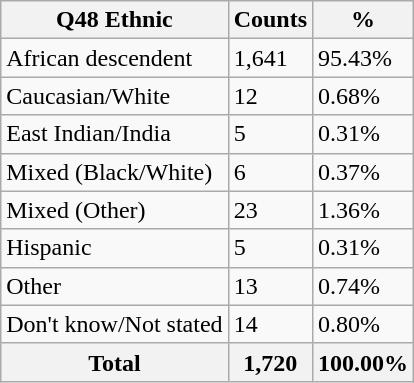<table class="wikitable sortable">
<tr>
<th>Q48 Ethnic</th>
<th>Counts</th>
<th>%</th>
</tr>
<tr>
<td>African descendent</td>
<td>1,641</td>
<td>95.43%</td>
</tr>
<tr>
<td>Caucasian/White</td>
<td>12</td>
<td>0.68%</td>
</tr>
<tr>
<td>East Indian/India</td>
<td>5</td>
<td>0.31%</td>
</tr>
<tr>
<td>Mixed (Black/White)</td>
<td>6</td>
<td>0.37%</td>
</tr>
<tr>
<td>Mixed (Other)</td>
<td>23</td>
<td>1.36%</td>
</tr>
<tr>
<td>Hispanic</td>
<td>5</td>
<td>0.31%</td>
</tr>
<tr>
<td>Other</td>
<td>13</td>
<td>0.74%</td>
</tr>
<tr>
<td>Don't know/Not stated</td>
<td>14</td>
<td>0.80%</td>
</tr>
<tr>
<th>Total</th>
<th>1,720</th>
<th>100.00%</th>
</tr>
</table>
